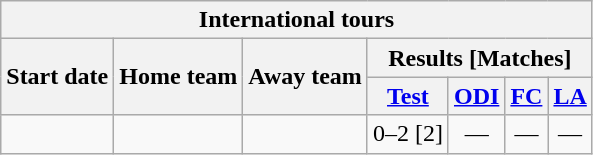<table class="wikitable">
<tr>
<th colspan="7">International tours</th>
</tr>
<tr>
<th rowspan="2">Start date</th>
<th rowspan="2">Home team</th>
<th rowspan="2">Away team</th>
<th colspan="4">Results [Matches]</th>
</tr>
<tr>
<th><a href='#'>Test</a></th>
<th><a href='#'>ODI</a></th>
<th><a href='#'>FC</a></th>
<th><a href='#'>LA</a></th>
</tr>
<tr>
<td><a href='#'></a></td>
<td></td>
<td></td>
<td>0–2 [2]</td>
<td ; style="text-align:center">—</td>
<td ; style="text-align:center">—</td>
<td ; style="text-align:center">—</td>
</tr>
</table>
